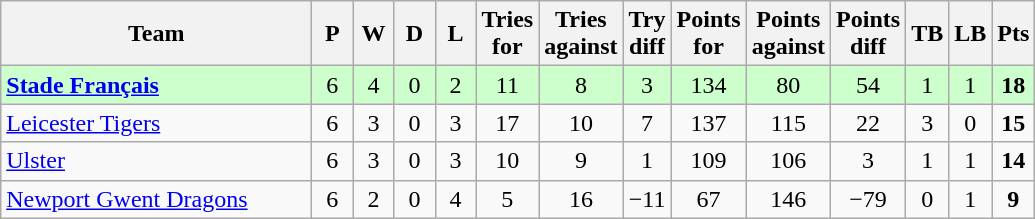<table class="wikitable" style="text-align: center;">
<tr>
<th width="200">Team</th>
<th width="20">P</th>
<th width="20">W</th>
<th width="20">D</th>
<th width="20">L</th>
<th width="20">Tries for</th>
<th width="20">Tries against</th>
<th width="20">Try diff</th>
<th width="20">Points for</th>
<th width="20">Points against</th>
<th width="25">Points diff</th>
<th width="20">TB</th>
<th width="20">LB</th>
<th width="20">Pts</th>
</tr>
<tr bgcolor="#ccffcc">
<td align=left> <strong><a href='#'>Stade Français</a></strong></td>
<td>6</td>
<td>4</td>
<td>0</td>
<td>2</td>
<td>11</td>
<td>8</td>
<td>3</td>
<td>134</td>
<td>80</td>
<td>54</td>
<td>1</td>
<td>1</td>
<td><strong>18</strong></td>
</tr>
<tr>
<td align=left> <a href='#'>Leicester Tigers</a></td>
<td>6</td>
<td>3</td>
<td>0</td>
<td>3</td>
<td>17</td>
<td>10</td>
<td>7</td>
<td>137</td>
<td>115</td>
<td>22</td>
<td>3</td>
<td>0</td>
<td><strong>15</strong></td>
</tr>
<tr>
<td align=left> <a href='#'>Ulster</a></td>
<td>6</td>
<td>3</td>
<td>0</td>
<td>3</td>
<td>10</td>
<td>9</td>
<td>1</td>
<td>109</td>
<td>106</td>
<td>3</td>
<td>1</td>
<td>1</td>
<td><strong>14</strong></td>
</tr>
<tr>
<td align=left> <a href='#'>Newport Gwent Dragons</a></td>
<td>6</td>
<td>2</td>
<td>0</td>
<td>4</td>
<td>5</td>
<td>16</td>
<td>−11</td>
<td>67</td>
<td>146</td>
<td>−79</td>
<td>0</td>
<td>1</td>
<td><strong>9</strong></td>
</tr>
</table>
